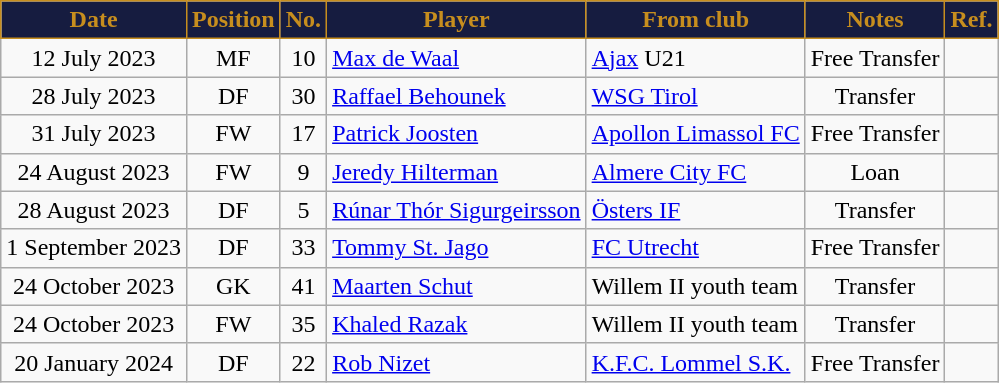<table class="wikitable sortable" style="text-align:center">
<tr>
<th style="background:#161C40;color:#C78E1E;border:1px solid #C78E1E">Date</th>
<th style="background:#161C40;color:#C78E1E;border:1px solid #C78E1E">Position</th>
<th style="background:#161C40;color:#C78E1E;border:1px solid #C78E1E">No.</th>
<th style="background:#161C40;color:#C78E1E;border:1px solid #C78E1E">Player</th>
<th style="background:#161C40;color:#C78E1E;border:1px solid #C78E1E">From club</th>
<th style="background:#161C40;color:#C78E1E;border:1px solid #C78E1E">Notes</th>
<th style="background:#161C40;color:#C78E1E;border:1px solid #C78E1E">Ref.</th>
</tr>
<tr>
<td>12 July 2023</td>
<td>MF</td>
<td>10</td>
<td style="text-align:left"> <a href='#'>Max de Waal</a></td>
<td style="text-align:left"> <a href='#'>Ajax</a> U21</td>
<td>Free Transfer</td>
<td></td>
</tr>
<tr>
<td>28 July 2023</td>
<td>DF</td>
<td>30</td>
<td style="text-align:left"> <a href='#'>Raffael Behounek</a></td>
<td style="text-align:left"> <a href='#'>WSG Tirol</a></td>
<td>Transfer</td>
<td></td>
</tr>
<tr>
<td>31 July 2023</td>
<td>FW</td>
<td>17</td>
<td style="text-align:left"> <a href='#'>Patrick Joosten</a></td>
<td style="text-align:left"> <a href='#'>Apollon Limassol FC</a></td>
<td>Free Transfer</td>
<td></td>
</tr>
<tr>
<td>24 August 2023</td>
<td>FW</td>
<td>9</td>
<td style="text-align:left"> <a href='#'>Jeredy Hilterman</a></td>
<td style="text-align:left"> <a href='#'>Almere City FC</a></td>
<td>Loan</td>
<td></td>
</tr>
<tr>
<td>28 August 2023</td>
<td>DF</td>
<td>5</td>
<td style="text-align:left"> <a href='#'>Rúnar Thór Sigurgeirsson</a></td>
<td style="text-align:left"> <a href='#'>Östers IF</a></td>
<td>Transfer</td>
<td></td>
</tr>
<tr>
<td>1 September 2023</td>
<td>DF</td>
<td>33</td>
<td style="text-align:left"> <a href='#'>Tommy St. Jago</a></td>
<td style="text-align:left"> <a href='#'>FC Utrecht</a></td>
<td>Free Transfer</td>
<td></td>
</tr>
<tr>
<td>24 October 2023</td>
<td>GK</td>
<td>41</td>
<td style="text-align:left"> <a href='#'>Maarten Schut</a></td>
<td style="text-align:left"> Willem II youth team</td>
<td>Transfer</td>
<td></td>
</tr>
<tr>
<td>24 October 2023</td>
<td>FW</td>
<td>35</td>
<td style="text-align:left"> <a href='#'>Khaled Razak</a></td>
<td style="text-align:left"> Willem II youth team</td>
<td>Transfer</td>
<td></td>
</tr>
<tr>
<td>20 January 2024</td>
<td>DF</td>
<td>22</td>
<td style="text-align:left"> <a href='#'>Rob Nizet</a></td>
<td style="text-align:left"> <a href='#'>K.F.C. Lommel S.K.</a></td>
<td>Free Transfer</td>
<td></td>
</tr>
</table>
